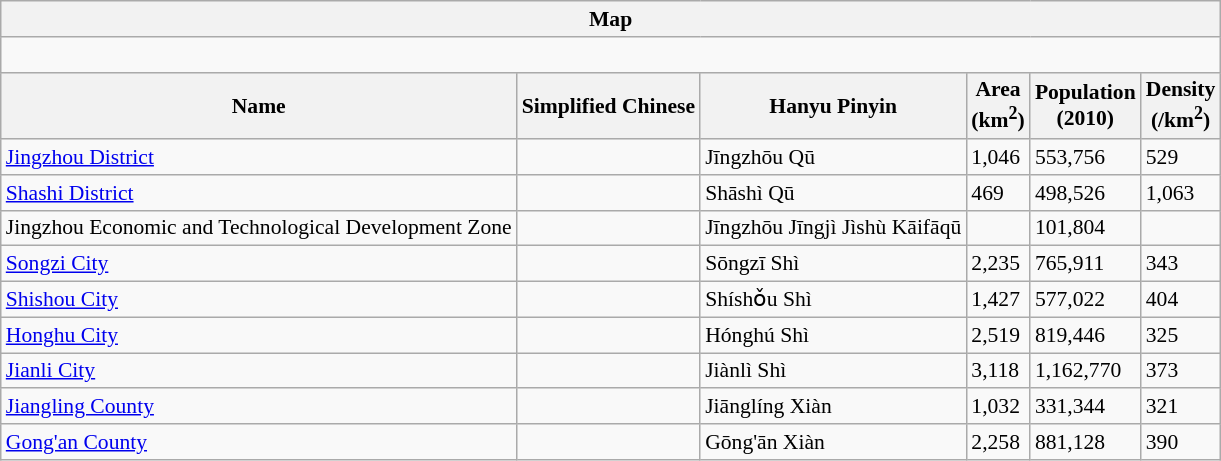<table class="wikitable" style="font-size:90%;">
<tr>
<th colspan="6">Map</th>
</tr>
<tr>
<td colspan="6"><div><br> 










</div></td>
</tr>
<tr>
<th>Name</th>
<th>Simplified Chinese</th>
<th>Hanyu Pinyin</th>
<th>Area<br>(km<sup>2</sup>)</th>
<th>Population<br>(2010)</th>
<th>Density<br>(/km<sup>2</sup>)</th>
</tr>
<tr>
<td><a href='#'>Jingzhou District</a></td>
<td></td>
<td>Jīngzhōu Qū</td>
<td>1,046</td>
<td>553,756</td>
<td>529</td>
</tr>
<tr>
<td><a href='#'>Shashi District</a></td>
<td></td>
<td>Shāshì Qū</td>
<td>469</td>
<td>498,526</td>
<td>1,063</td>
</tr>
<tr>
<td>Jingzhou Economic and Technological Development Zone</td>
<td></td>
<td>Jīngzhōu Jīngjì Jìshù Kāifāqū</td>
<td></td>
<td>101,804</td>
<td></td>
</tr>
<tr>
<td><a href='#'>Songzi City</a></td>
<td></td>
<td>Sōngzī Shì</td>
<td>2,235</td>
<td>765,911</td>
<td>343</td>
</tr>
<tr>
<td><a href='#'>Shishou City</a></td>
<td></td>
<td>Shíshǒu Shì</td>
<td>1,427</td>
<td>577,022</td>
<td>404</td>
</tr>
<tr>
<td><a href='#'>Honghu City</a></td>
<td></td>
<td>Hónghú Shì</td>
<td>2,519</td>
<td>819,446</td>
<td>325</td>
</tr>
<tr>
<td><a href='#'>Jianli City</a></td>
<td></td>
<td>Jiànlì Shì</td>
<td>3,118</td>
<td>1,162,770</td>
<td>373</td>
</tr>
<tr>
<td><a href='#'>Jiangling County</a></td>
<td></td>
<td>Jiānglíng Xiàn</td>
<td>1,032</td>
<td>331,344</td>
<td>321</td>
</tr>
<tr>
<td><a href='#'>Gong'an County</a></td>
<td></td>
<td>Gōng'ān Xiàn</td>
<td>2,258</td>
<td>881,128</td>
<td>390</td>
</tr>
</table>
